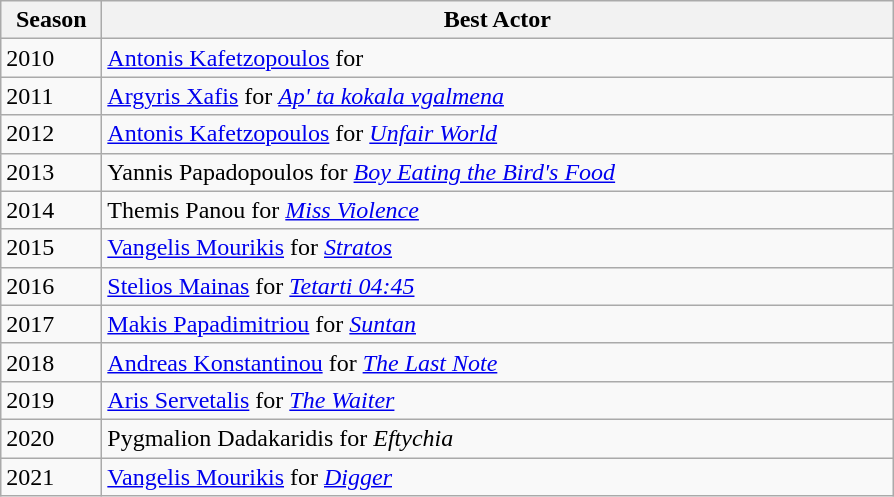<table class="wikitable" style="margin-right: 0;">
<tr text-align:center;">
<th style="width:60px;">Season</th>
<th style="width:520px;">Best Actor</th>
</tr>
<tr>
<td>2010</td>
<td><a href='#'>Antonis Kafetzopoulos</a> for <em></em></td>
</tr>
<tr>
<td>2011</td>
<td><a href='#'>Argyris Xafis</a> for <em><a href='#'>Ap' ta kokala vgalmena</a></em></td>
</tr>
<tr>
<td>2012</td>
<td><a href='#'>Antonis Kafetzopoulos</a> for <em><a href='#'>Unfair World</a></em></td>
</tr>
<tr>
<td>2013</td>
<td>Yannis Papadopoulos for <em><a href='#'>Boy Eating the Bird's Food</a></em></td>
</tr>
<tr>
<td>2014</td>
<td>Themis Panou for <em><a href='#'>Miss Violence</a></em></td>
</tr>
<tr>
<td>2015</td>
<td><a href='#'>Vangelis Mourikis</a> for <a href='#'><em>Stratos</em></a></td>
</tr>
<tr>
<td>2016</td>
<td><a href='#'>Stelios Mainas</a> for <em><a href='#'>Tetarti 04:45</a></em></td>
</tr>
<tr>
<td>2017</td>
<td><a href='#'>Makis Papadimitriou</a> for <em><a href='#'>Suntan</a></em></td>
</tr>
<tr>
<td>2018</td>
<td><a href='#'>Andreas Konstantinou</a> for <em><a href='#'>The Last Note</a></em></td>
</tr>
<tr>
<td>2019</td>
<td><a href='#'>Aris Servetalis</a> for <em><a href='#'>The Waiter</a></em></td>
</tr>
<tr>
<td>2020</td>
<td>Pygmalion Dadakaridis for <em>Eftychia</em></td>
</tr>
<tr>
<td>2021</td>
<td><a href='#'>Vangelis Mourikis</a> for <a href='#'><em>Digger</em></a></td>
</tr>
</table>
